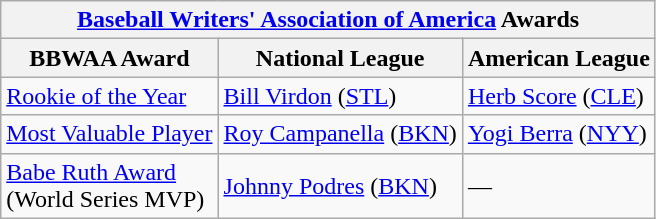<table class="wikitable">
<tr>
<th colspan="3"><a href='#'>Baseball Writers' Association of America</a> Awards</th>
</tr>
<tr>
<th>BBWAA Award</th>
<th>National League</th>
<th>American League</th>
</tr>
<tr>
<td><a href='#'>Rookie of the Year</a></td>
<td><a href='#'>Bill Virdon</a> (<a href='#'>STL</a>)</td>
<td><a href='#'>Herb Score</a> (<a href='#'>CLE</a>)</td>
</tr>
<tr>
<td><a href='#'>Most Valuable Player</a></td>
<td><a href='#'>Roy Campanella</a> (<a href='#'>BKN</a>)</td>
<td><a href='#'>Yogi Berra</a> (<a href='#'>NYY</a>)</td>
</tr>
<tr>
<td><a href='#'>Babe Ruth Award</a><br>(World Series MVP)</td>
<td><a href='#'>Johnny Podres</a> (<a href='#'>BKN</a>)</td>
<td>—</td>
</tr>
</table>
